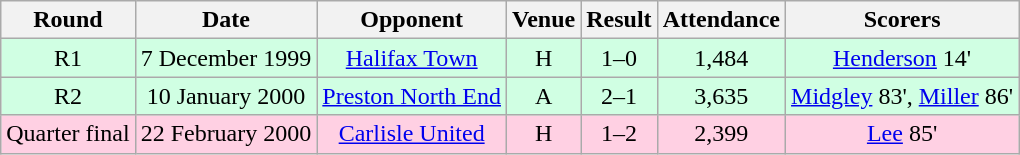<table class= "wikitable " style="font-size:100%; text-align:center">
<tr>
<th>Round</th>
<th>Date</th>
<th>Opponent</th>
<th>Venue</th>
<th>Result</th>
<th>Attendance</th>
<th>Scorers</th>
</tr>
<tr style="background: #d0ffe3;">
<td>R1</td>
<td>7 December 1999</td>
<td><a href='#'>Halifax Town</a></td>
<td>H</td>
<td>1–0</td>
<td>1,484</td>
<td><a href='#'>Henderson</a> 14'</td>
</tr>
<tr style="background: #d0ffe3;">
<td>R2</td>
<td>10 January 2000</td>
<td><a href='#'>Preston North End</a></td>
<td>A</td>
<td>2–1</td>
<td>3,635</td>
<td><a href='#'>Midgley</a> 83', <a href='#'>Miller</a> 86'</td>
</tr>
<tr style="background: #ffd0e3;">
<td>Quarter final</td>
<td>22 February 2000</td>
<td><a href='#'>Carlisle United</a></td>
<td>H</td>
<td>1–2</td>
<td>2,399</td>
<td><a href='#'>Lee</a> 85'</td>
</tr>
</table>
